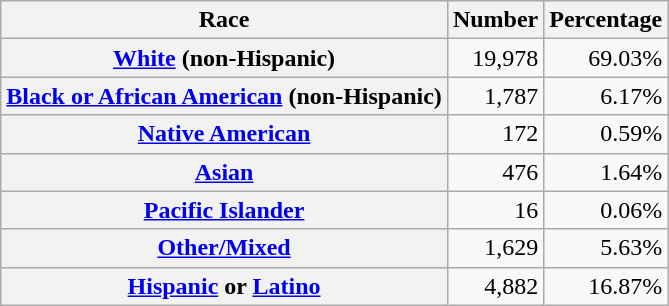<table class="wikitable" style="text-align:right">
<tr>
<th scope="col">Race</th>
<th scope="col">Number</th>
<th scope="col">Percentage</th>
</tr>
<tr>
<th scope="row"><a href='#'>White</a> (non-Hispanic)</th>
<td>19,978</td>
<td>69.03%</td>
</tr>
<tr>
<th scope="row"><a href='#'>Black or African American</a> (non-Hispanic)</th>
<td>1,787</td>
<td>6.17%</td>
</tr>
<tr>
<th scope="row"><a href='#'>Native American</a></th>
<td>172</td>
<td>0.59%</td>
</tr>
<tr>
<th scope="row"><a href='#'>Asian</a></th>
<td>476</td>
<td>1.64%</td>
</tr>
<tr>
<th scope="row"><a href='#'>Pacific Islander</a></th>
<td>16</td>
<td>0.06%</td>
</tr>
<tr>
<th scope="row"><a href='#'>Other/Mixed</a></th>
<td>1,629</td>
<td>5.63%</td>
</tr>
<tr>
<th scope="row"><a href='#'>Hispanic</a> or <a href='#'>Latino</a></th>
<td>4,882</td>
<td>16.87%</td>
</tr>
</table>
